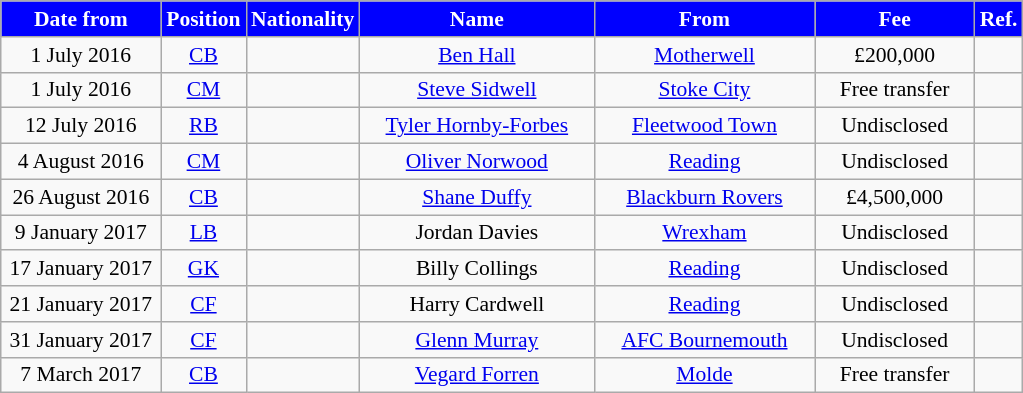<table class="wikitable"  style="text-align:center; font-size:90%; ">
<tr>
<th style="background:#0000FF; color:#FFFFFF; width:100px;">Date from</th>
<th style="background:#0000FF; color:#FFFFFF; width:50px;">Position</th>
<th style="background:#0000FF; color:#FFFFFF; width:50px;">Nationality</th>
<th style="background:#0000FF; color:#FFFFFF; width:150px;">Name</th>
<th style="background:#0000FF; color:#FFFFFF; width:140px;">From</th>
<th style="background:#0000FF; color:#FFFFFF; width:100px;">Fee</th>
<th style="background:#0000FF; color:#FFFFFF; width:25px;">Ref.</th>
</tr>
<tr>
<td>1 July 2016</td>
<td><a href='#'>CB</a></td>
<td></td>
<td><a href='#'>Ben Hall</a></td>
<td><a href='#'>Motherwell</a></td>
<td>£200,000</td>
<td></td>
</tr>
<tr>
<td>1 July 2016</td>
<td><a href='#'>CM</a></td>
<td></td>
<td><a href='#'>Steve Sidwell</a></td>
<td><a href='#'>Stoke City</a></td>
<td>Free transfer</td>
<td></td>
</tr>
<tr>
<td>12 July 2016</td>
<td><a href='#'>RB</a></td>
<td></td>
<td><a href='#'>Tyler Hornby-Forbes</a></td>
<td><a href='#'>Fleetwood Town</a></td>
<td>Undisclosed</td>
<td></td>
</tr>
<tr>
<td>4 August 2016</td>
<td><a href='#'>CM</a></td>
<td></td>
<td><a href='#'>Oliver Norwood</a></td>
<td><a href='#'>Reading</a></td>
<td>Undisclosed</td>
<td></td>
</tr>
<tr>
<td>26 August 2016</td>
<td><a href='#'>CB</a></td>
<td></td>
<td><a href='#'>Shane Duffy</a></td>
<td><a href='#'>Blackburn Rovers</a></td>
<td>£4,500,000</td>
<td></td>
</tr>
<tr>
<td>9 January 2017</td>
<td><a href='#'>LB</a></td>
<td></td>
<td>Jordan Davies</td>
<td><a href='#'>Wrexham</a></td>
<td>Undisclosed</td>
<td></td>
</tr>
<tr>
<td>17 January 2017</td>
<td><a href='#'>GK</a></td>
<td></td>
<td>Billy Collings</td>
<td><a href='#'>Reading</a></td>
<td>Undisclosed</td>
<td></td>
</tr>
<tr>
<td>21 January 2017</td>
<td><a href='#'>CF</a></td>
<td></td>
<td>Harry Cardwell</td>
<td><a href='#'>Reading</a></td>
<td>Undisclosed</td>
<td></td>
</tr>
<tr>
<td>31 January 2017</td>
<td><a href='#'>CF</a></td>
<td></td>
<td><a href='#'>Glenn Murray</a></td>
<td><a href='#'>AFC Bournemouth</a></td>
<td>Undisclosed</td>
<td></td>
</tr>
<tr>
<td>7 March 2017</td>
<td><a href='#'>CB</a></td>
<td></td>
<td><a href='#'>Vegard Forren</a></td>
<td><a href='#'>Molde</a></td>
<td>Free transfer</td>
<td></td>
</tr>
</table>
